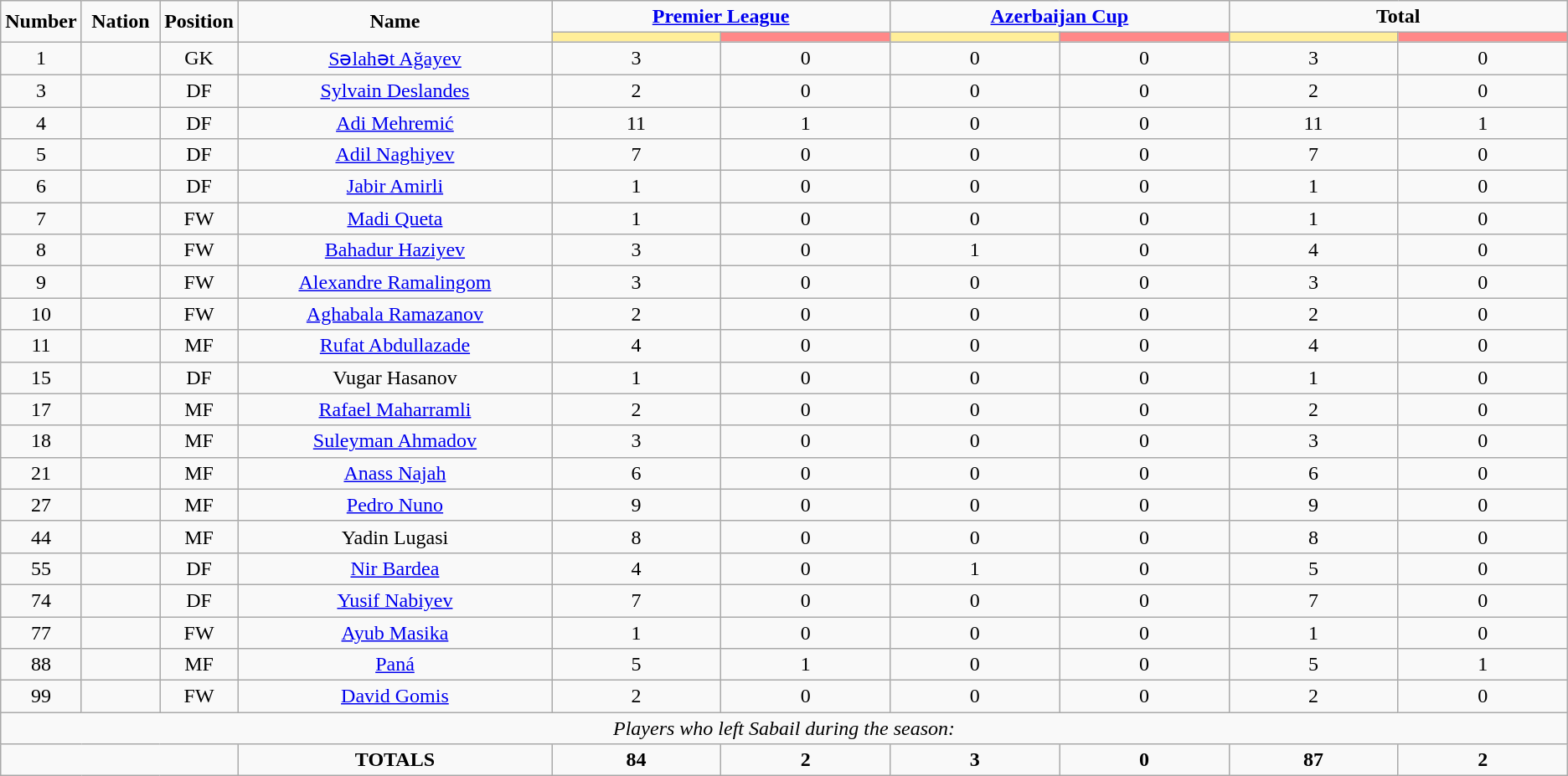<table class="wikitable" style="text-align:center;">
<tr>
<td rowspan="2"  style="width:5%; text-align:center;"><strong>Number</strong></td>
<td rowspan="2"  style="width:5%; text-align:center;"><strong>Nation</strong></td>
<td rowspan="2"  style="width:5%; text-align:center;"><strong>Position</strong></td>
<td rowspan="2"  style="width:20%; text-align:center;"><strong>Name</strong></td>
<td colspan="2" style="text-align:center;"><strong><a href='#'>Premier League</a></strong></td>
<td colspan="2" style="text-align:center;"><strong><a href='#'>Azerbaijan Cup</a></strong></td>
<td colspan="2" style="text-align:center;"><strong>Total</strong></td>
</tr>
<tr>
<th style="width:60px; background:#fe9;"></th>
<th style="width:60px; background:#ff8888;"></th>
<th style="width:60px; background:#fe9;"></th>
<th style="width:60px; background:#ff8888;"></th>
<th style="width:60px; background:#fe9;"></th>
<th style="width:60px; background:#ff8888;"></th>
</tr>
<tr>
<td>1</td>
<td></td>
<td>GK</td>
<td><a href='#'>Səlahət Ağayev</a></td>
<td>3</td>
<td>0</td>
<td>0</td>
<td>0</td>
<td>3</td>
<td>0</td>
</tr>
<tr>
<td>3</td>
<td></td>
<td>DF</td>
<td><a href='#'>Sylvain Deslandes</a></td>
<td>2</td>
<td>0</td>
<td>0</td>
<td>0</td>
<td>2</td>
<td>0</td>
</tr>
<tr>
<td>4</td>
<td></td>
<td>DF</td>
<td><a href='#'>Adi Mehremić</a></td>
<td>11</td>
<td>1</td>
<td>0</td>
<td>0</td>
<td>11</td>
<td>1</td>
</tr>
<tr>
<td>5</td>
<td></td>
<td>DF</td>
<td><a href='#'>Adil Naghiyev</a></td>
<td>7</td>
<td>0</td>
<td>0</td>
<td>0</td>
<td>7</td>
<td>0</td>
</tr>
<tr>
<td>6</td>
<td></td>
<td>DF</td>
<td><a href='#'>Jabir Amirli</a></td>
<td>1</td>
<td>0</td>
<td>0</td>
<td>0</td>
<td>1</td>
<td>0</td>
</tr>
<tr>
<td>7</td>
<td></td>
<td>FW</td>
<td><a href='#'>Madi Queta</a></td>
<td>1</td>
<td>0</td>
<td>0</td>
<td>0</td>
<td>1</td>
<td>0</td>
</tr>
<tr>
<td>8</td>
<td></td>
<td>FW</td>
<td><a href='#'>Bahadur Haziyev</a></td>
<td>3</td>
<td>0</td>
<td>1</td>
<td>0</td>
<td>4</td>
<td>0</td>
</tr>
<tr>
<td>9</td>
<td></td>
<td>FW</td>
<td><a href='#'>Alexandre Ramalingom</a></td>
<td>3</td>
<td>0</td>
<td>0</td>
<td>0</td>
<td>3</td>
<td>0</td>
</tr>
<tr>
<td>10</td>
<td></td>
<td>FW</td>
<td><a href='#'>Aghabala Ramazanov</a></td>
<td>2</td>
<td>0</td>
<td>0</td>
<td>0</td>
<td>2</td>
<td>0</td>
</tr>
<tr>
<td>11</td>
<td></td>
<td>MF</td>
<td><a href='#'>Rufat Abdullazade</a></td>
<td>4</td>
<td>0</td>
<td>0</td>
<td>0</td>
<td>4</td>
<td>0</td>
</tr>
<tr>
<td>15</td>
<td></td>
<td>DF</td>
<td>Vugar Hasanov</td>
<td>1</td>
<td>0</td>
<td>0</td>
<td>0</td>
<td>1</td>
<td>0</td>
</tr>
<tr>
<td>17</td>
<td></td>
<td>MF</td>
<td><a href='#'>Rafael Maharramli</a></td>
<td>2</td>
<td>0</td>
<td>0</td>
<td>0</td>
<td>2</td>
<td>0</td>
</tr>
<tr>
<td>18</td>
<td></td>
<td>MF</td>
<td><a href='#'>Suleyman Ahmadov</a></td>
<td>3</td>
<td>0</td>
<td>0</td>
<td>0</td>
<td>3</td>
<td>0</td>
</tr>
<tr>
<td>21</td>
<td></td>
<td>MF</td>
<td><a href='#'>Anass Najah</a></td>
<td>6</td>
<td>0</td>
<td>0</td>
<td>0</td>
<td>6</td>
<td>0</td>
</tr>
<tr>
<td>27</td>
<td></td>
<td>MF</td>
<td><a href='#'>Pedro Nuno</a></td>
<td>9</td>
<td>0</td>
<td>0</td>
<td>0</td>
<td>9</td>
<td>0</td>
</tr>
<tr>
<td>44</td>
<td></td>
<td>MF</td>
<td>Yadin Lugasi</td>
<td>8</td>
<td>0</td>
<td>0</td>
<td>0</td>
<td>8</td>
<td>0</td>
</tr>
<tr>
<td>55</td>
<td></td>
<td>DF</td>
<td><a href='#'>Nir Bardea</a></td>
<td>4</td>
<td>0</td>
<td>1</td>
<td>0</td>
<td>5</td>
<td>0</td>
</tr>
<tr>
<td>74</td>
<td></td>
<td>DF</td>
<td><a href='#'>Yusif Nabiyev</a></td>
<td>7</td>
<td>0</td>
<td>0</td>
<td>0</td>
<td>7</td>
<td>0</td>
</tr>
<tr>
<td>77</td>
<td></td>
<td>FW</td>
<td><a href='#'>Ayub Masika</a></td>
<td>1</td>
<td>0</td>
<td>0</td>
<td>0</td>
<td>1</td>
<td>0</td>
</tr>
<tr>
<td>88</td>
<td></td>
<td>MF</td>
<td><a href='#'>Paná</a></td>
<td>5</td>
<td>1</td>
<td>0</td>
<td>0</td>
<td>5</td>
<td>1</td>
</tr>
<tr>
<td>99</td>
<td></td>
<td>FW</td>
<td><a href='#'>David Gomis</a></td>
<td>2</td>
<td>0</td>
<td>0</td>
<td>0</td>
<td>2</td>
<td>0</td>
</tr>
<tr>
<td colspan="14"><em>Players who left Sabail during the season:</em></td>
</tr>
<tr>
<td colspan="3"></td>
<td><strong>TOTALS</strong></td>
<td><strong>84</strong></td>
<td><strong>2</strong></td>
<td><strong>3</strong></td>
<td><strong>0</strong></td>
<td><strong>87</strong></td>
<td><strong>2</strong></td>
</tr>
</table>
